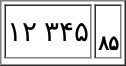<table border="1" style="margin:1em auto;">
<tr size="40">
<td style="text-align:center; background:white; font-size:14pt; color:black;">۱۲  ۳۴۵</td>
<td style="text-align:center; background:white; font-size:10pt; color:black;"><small></small><br><strong>۸۵</strong></td>
</tr>
<tr>
</tr>
</table>
